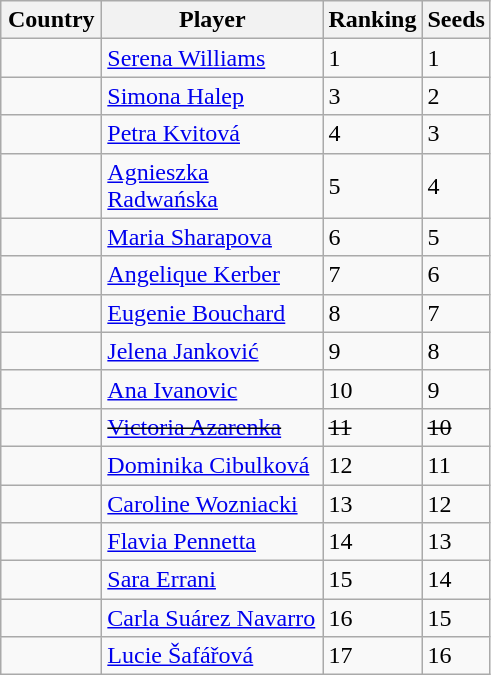<table class="sortable wikitable">
<tr>
<th width="60">Country</th>
<th width="140">Player</th>
<th>Ranking</th>
<th>Seeds</th>
</tr>
<tr>
<td></td>
<td><a href='#'>Serena Williams</a></td>
<td>1</td>
<td>1</td>
</tr>
<tr>
<td></td>
<td><a href='#'>Simona Halep</a></td>
<td>3</td>
<td>2</td>
</tr>
<tr>
<td></td>
<td><a href='#'>Petra Kvitová</a></td>
<td>4</td>
<td>3</td>
</tr>
<tr>
<td></td>
<td><a href='#'>Agnieszka Radwańska</a></td>
<td>5</td>
<td>4</td>
</tr>
<tr>
<td></td>
<td><a href='#'>Maria Sharapova</a></td>
<td>6</td>
<td>5</td>
</tr>
<tr>
<td></td>
<td><a href='#'>Angelique Kerber</a></td>
<td>7</td>
<td>6</td>
</tr>
<tr>
<td></td>
<td><a href='#'>Eugenie Bouchard</a></td>
<td>8</td>
<td>7</td>
</tr>
<tr>
<td></td>
<td><a href='#'>Jelena Janković</a></td>
<td>9</td>
<td>8</td>
</tr>
<tr>
<td></td>
<td><a href='#'>Ana Ivanovic</a></td>
<td>10</td>
<td>9</td>
</tr>
<tr>
<td><s></s></td>
<td><s><a href='#'>Victoria Azarenka</a></s></td>
<td><s>11</s></td>
<td><s>10</s></td>
</tr>
<tr>
<td></td>
<td><a href='#'>Dominika Cibulková</a></td>
<td>12</td>
<td>11</td>
</tr>
<tr>
<td></td>
<td><a href='#'>Caroline Wozniacki</a></td>
<td>13</td>
<td>12</td>
</tr>
<tr>
<td></td>
<td><a href='#'>Flavia Pennetta</a></td>
<td>14</td>
<td>13</td>
</tr>
<tr>
<td></td>
<td><a href='#'>Sara Errani</a></td>
<td>15</td>
<td>14</td>
</tr>
<tr>
<td></td>
<td><a href='#'>Carla Suárez Navarro</a></td>
<td>16</td>
<td>15</td>
</tr>
<tr>
<td></td>
<td><a href='#'>Lucie Šafářová</a></td>
<td>17</td>
<td>16</td>
</tr>
</table>
